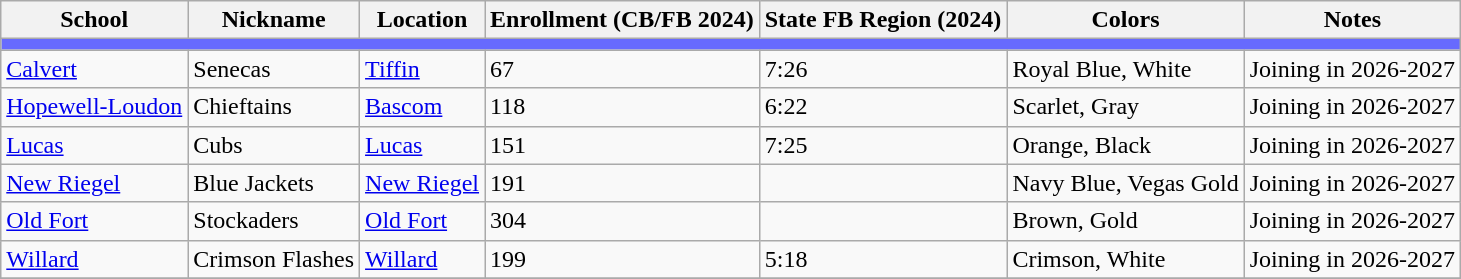<table class="wikitable sortable">
<tr>
<th>School</th>
<th>Nickname</th>
<th>Location</th>
<th>Enrollment (CB/FB 2024)</th>
<th>State FB Region (2024)</th>
<th>Colors</th>
<th>Notes</th>
</tr>
<tr>
<th colspan="7" style="background:#676AFE;"></th>
</tr>
<tr>
<td><a href='#'>Calvert</a></td>
<td>Senecas</td>
<td><a href='#'>Tiffin</a></td>
<td>67</td>
<td>7:26</td>
<td>Royal Blue, White <br> </td>
<td>Joining in 2026-2027</td>
</tr>
<tr>
<td><a href='#'>Hopewell-Loudon</a></td>
<td>Chieftains</td>
<td><a href='#'>Bascom</a></td>
<td>118</td>
<td>6:22</td>
<td>Scarlet, Gray <br> </td>
<td>Joining in 2026-2027</td>
</tr>
<tr>
<td><a href='#'>Lucas</a></td>
<td>Cubs</td>
<td><a href='#'>Lucas</a></td>
<td>151</td>
<td>7:25</td>
<td>Orange, Black<br> </td>
<td>Joining in 2026-2027</td>
</tr>
<tr>
<td><a href='#'>New Riegel</a></td>
<td>Blue Jackets</td>
<td><a href='#'>New Riegel</a></td>
<td>191</td>
<td></td>
<td>Navy Blue, Vegas Gold<br> </td>
<td>Joining in 2026-2027</td>
</tr>
<tr>
<td><a href='#'>Old Fort</a></td>
<td>Stockaders</td>
<td><a href='#'>Old Fort</a></td>
<td>304</td>
<td></td>
<td>Brown, Gold<br> </td>
<td>Joining in 2026-2027</td>
</tr>
<tr>
<td><a href='#'>Willard</a></td>
<td>Crimson Flashes</td>
<td><a href='#'>Willard</a></td>
<td>199</td>
<td>5:18</td>
<td>Crimson, White<br> </td>
<td>Joining in 2026-2027</td>
</tr>
<tr>
</tr>
</table>
